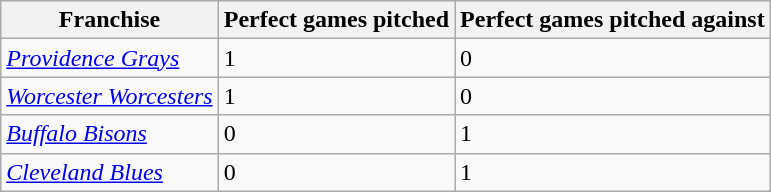<table class="wikitable sortable plainrowheaders">
<tr>
<th scope="col">Franchise</th>
<th scope="col">Perfect games pitched</th>
<th scope="col">Perfect games pitched against</th>
</tr>
<tr>
<td><em><a href='#'>Providence Grays</a></em></td>
<td>1</td>
<td>0</td>
</tr>
<tr>
<td><em><a href='#'>Worcester Worcesters</a></em></td>
<td>1</td>
<td>0</td>
</tr>
<tr>
<td><em><a href='#'>Buffalo Bisons</a></em></td>
<td>0</td>
<td>1</td>
</tr>
<tr>
<td><em><a href='#'>Cleveland Blues</a></em></td>
<td>0</td>
<td>1</td>
</tr>
</table>
